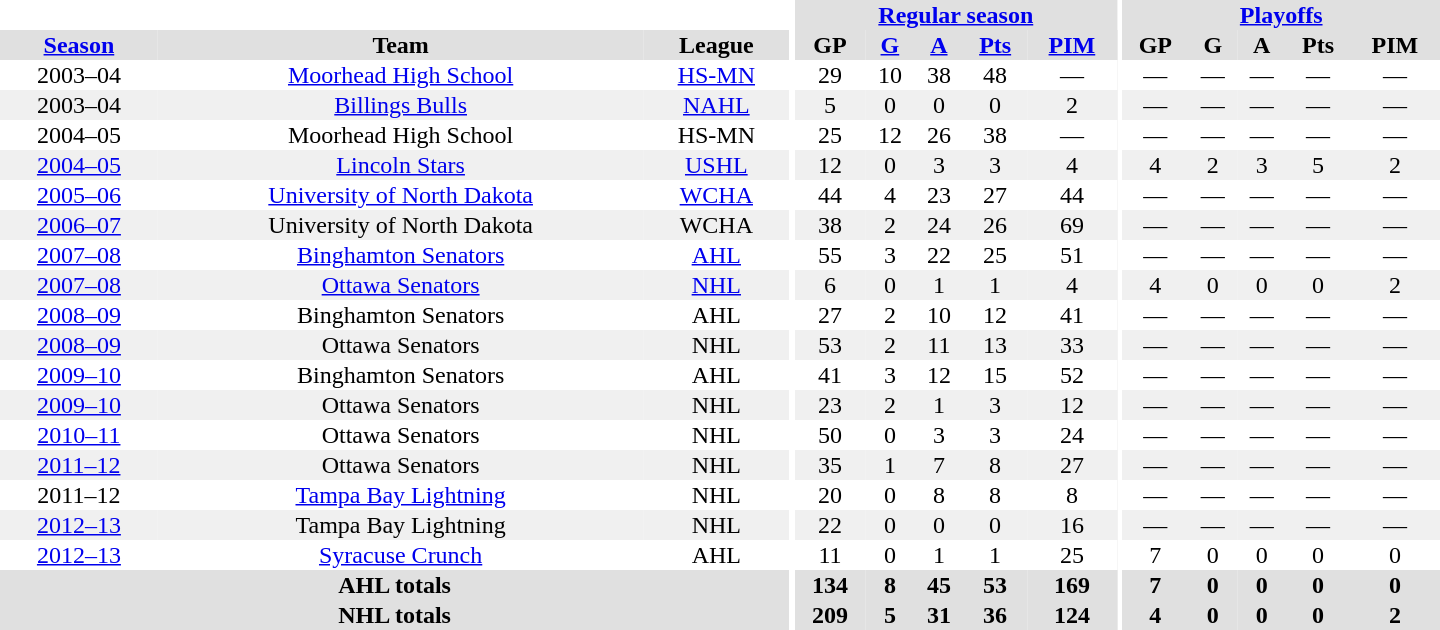<table border="0" cellpadding="1" cellspacing="0" style="text-align:center; width:60em">
<tr bgcolor="#e0e0e0">
<th colspan="3" bgcolor="#ffffff"></th>
<th rowspan="100" bgcolor="#ffffff"></th>
<th colspan="5"><a href='#'>Regular season</a></th>
<th rowspan="100" bgcolor="#ffffff"></th>
<th colspan="5"><a href='#'>Playoffs</a></th>
</tr>
<tr bgcolor="#e0e0e0">
<th><a href='#'>Season</a></th>
<th>Team</th>
<th>League</th>
<th>GP</th>
<th><a href='#'>G</a></th>
<th><a href='#'>A</a></th>
<th><a href='#'>Pts</a></th>
<th><a href='#'>PIM</a></th>
<th>GP</th>
<th>G</th>
<th>A</th>
<th>Pts</th>
<th>PIM</th>
</tr>
<tr>
<td>2003–04</td>
<td><a href='#'>Moorhead High School</a></td>
<td><a href='#'>HS-MN</a></td>
<td>29</td>
<td>10</td>
<td>38</td>
<td>48</td>
<td>—</td>
<td>—</td>
<td>—</td>
<td>—</td>
<td>—</td>
<td>—</td>
</tr>
<tr bgcolor="#f0f0f0">
<td>2003–04</td>
<td><a href='#'>Billings Bulls</a></td>
<td><a href='#'>NAHL</a></td>
<td>5</td>
<td>0</td>
<td>0</td>
<td>0</td>
<td>2</td>
<td>—</td>
<td>—</td>
<td>—</td>
<td>—</td>
<td>—</td>
</tr>
<tr>
<td>2004–05</td>
<td>Moorhead High School</td>
<td>HS-MN</td>
<td>25</td>
<td>12</td>
<td>26</td>
<td>38</td>
<td>—</td>
<td>—</td>
<td>—</td>
<td>—</td>
<td>—</td>
<td>—</td>
</tr>
<tr bgcolor="#f0f0f0">
<td><a href='#'>2004–05</a></td>
<td><a href='#'>Lincoln Stars</a></td>
<td><a href='#'>USHL</a></td>
<td>12</td>
<td>0</td>
<td>3</td>
<td>3</td>
<td>4</td>
<td>4</td>
<td>2</td>
<td>3</td>
<td>5</td>
<td>2</td>
</tr>
<tr>
<td><a href='#'>2005–06</a></td>
<td><a href='#'>University of North Dakota</a></td>
<td><a href='#'>WCHA</a></td>
<td>44</td>
<td>4</td>
<td>23</td>
<td>27</td>
<td>44</td>
<td>—</td>
<td>—</td>
<td>—</td>
<td>—</td>
<td>—</td>
</tr>
<tr bgcolor="#f0f0f0">
<td><a href='#'>2006–07</a></td>
<td>University of North Dakota</td>
<td>WCHA</td>
<td>38</td>
<td>2</td>
<td>24</td>
<td>26</td>
<td>69</td>
<td>—</td>
<td>—</td>
<td>—</td>
<td>—</td>
<td>—</td>
</tr>
<tr>
<td><a href='#'>2007–08</a></td>
<td><a href='#'>Binghamton Senators</a></td>
<td><a href='#'>AHL</a></td>
<td>55</td>
<td>3</td>
<td>22</td>
<td>25</td>
<td>51</td>
<td>—</td>
<td>—</td>
<td>—</td>
<td>—</td>
<td>—</td>
</tr>
<tr bgcolor="#f0f0f0">
<td><a href='#'>2007–08</a></td>
<td><a href='#'>Ottawa Senators</a></td>
<td><a href='#'>NHL</a></td>
<td>6</td>
<td>0</td>
<td>1</td>
<td>1</td>
<td>4</td>
<td>4</td>
<td>0</td>
<td>0</td>
<td>0</td>
<td>2</td>
</tr>
<tr>
<td><a href='#'>2008–09</a></td>
<td>Binghamton Senators</td>
<td>AHL</td>
<td>27</td>
<td>2</td>
<td>10</td>
<td>12</td>
<td>41</td>
<td>—</td>
<td>—</td>
<td>—</td>
<td>—</td>
<td>—</td>
</tr>
<tr bgcolor="#f0f0f0">
<td><a href='#'>2008–09</a></td>
<td>Ottawa Senators</td>
<td>NHL</td>
<td>53</td>
<td>2</td>
<td>11</td>
<td>13</td>
<td>33</td>
<td>—</td>
<td>—</td>
<td>—</td>
<td>—</td>
<td>—</td>
</tr>
<tr>
<td><a href='#'>2009–10</a></td>
<td>Binghamton Senators</td>
<td>AHL</td>
<td>41</td>
<td>3</td>
<td>12</td>
<td>15</td>
<td>52</td>
<td>—</td>
<td>—</td>
<td>—</td>
<td>—</td>
<td>—</td>
</tr>
<tr bgcolor="#f0f0f0">
<td><a href='#'>2009–10</a></td>
<td>Ottawa Senators</td>
<td>NHL</td>
<td>23</td>
<td>2</td>
<td>1</td>
<td>3</td>
<td>12</td>
<td>—</td>
<td>—</td>
<td>—</td>
<td>—</td>
<td>—</td>
</tr>
<tr>
<td><a href='#'>2010–11</a></td>
<td>Ottawa Senators</td>
<td>NHL</td>
<td>50</td>
<td>0</td>
<td>3</td>
<td>3</td>
<td>24</td>
<td>—</td>
<td>—</td>
<td>—</td>
<td>—</td>
<td>—</td>
</tr>
<tr bgcolor="#f0f0f0">
<td><a href='#'>2011–12</a></td>
<td>Ottawa Senators</td>
<td>NHL</td>
<td>35</td>
<td>1</td>
<td>7</td>
<td>8</td>
<td>27</td>
<td>—</td>
<td>—</td>
<td>—</td>
<td>—</td>
<td>—</td>
</tr>
<tr>
<td>2011–12</td>
<td><a href='#'>Tampa Bay Lightning</a></td>
<td>NHL</td>
<td>20</td>
<td>0</td>
<td>8</td>
<td>8</td>
<td>8</td>
<td>—</td>
<td>—</td>
<td>—</td>
<td>—</td>
<td>—</td>
</tr>
<tr bgcolor="#f0f0f0">
<td><a href='#'>2012–13</a></td>
<td>Tampa Bay Lightning</td>
<td>NHL</td>
<td>22</td>
<td>0</td>
<td>0</td>
<td>0</td>
<td>16</td>
<td>—</td>
<td>—</td>
<td>—</td>
<td>—</td>
<td>—</td>
</tr>
<tr>
<td><a href='#'>2012–13</a></td>
<td><a href='#'>Syracuse Crunch</a></td>
<td>AHL</td>
<td>11</td>
<td>0</td>
<td>1</td>
<td>1</td>
<td>25</td>
<td>7</td>
<td>0</td>
<td>0</td>
<td>0</td>
<td>0</td>
</tr>
<tr bgcolor="#e0e0e0">
<th colspan="3">AHL totals</th>
<th>134</th>
<th>8</th>
<th>45</th>
<th>53</th>
<th>169</th>
<th>7</th>
<th>0</th>
<th>0</th>
<th>0</th>
<th>0</th>
</tr>
<tr bgcolor="#e0e0e0">
<th colspan="3">NHL totals</th>
<th>209</th>
<th>5</th>
<th>31</th>
<th>36</th>
<th>124</th>
<th>4</th>
<th>0</th>
<th>0</th>
<th>0</th>
<th>2</th>
</tr>
</table>
